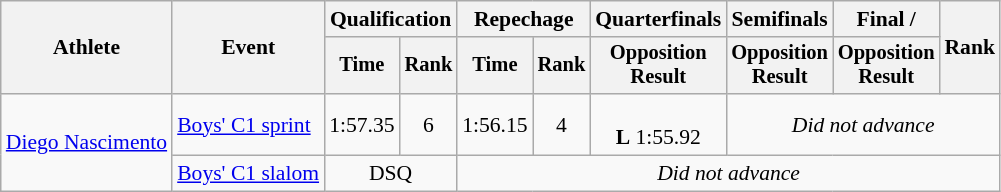<table class="wikitable" style="font-size:90%">
<tr>
<th rowspan=2>Athlete</th>
<th rowspan=2>Event</th>
<th colspan=2>Qualification</th>
<th colspan=2>Repechage</th>
<th>Quarterfinals</th>
<th>Semifinals</th>
<th>Final / </th>
<th rowspan=2>Rank</th>
</tr>
<tr style="font-size:95%">
<th>Time</th>
<th>Rank</th>
<th>Time</th>
<th>Rank</th>
<th>Opposition <br>Result</th>
<th>Opposition <br>Result</th>
<th>Opposition <br>Result</th>
</tr>
<tr align=center>
<td align=left rowspan=2><a href='#'>Diego Nascimento</a></td>
<td align=left><a href='#'>Boys' C1 sprint</a></td>
<td>1:57.35</td>
<td>6</td>
<td>1:56.15</td>
<td>4</td>
<td><br> <strong>L</strong> 1:55.92</td>
<td colspan=3><em>Did not advance</em></td>
</tr>
<tr align=center>
<td align=left><a href='#'>Boys' C1 slalom</a></td>
<td colspan=2>DSQ</td>
<td colspan=6><em>Did not advance</em></td>
</tr>
</table>
